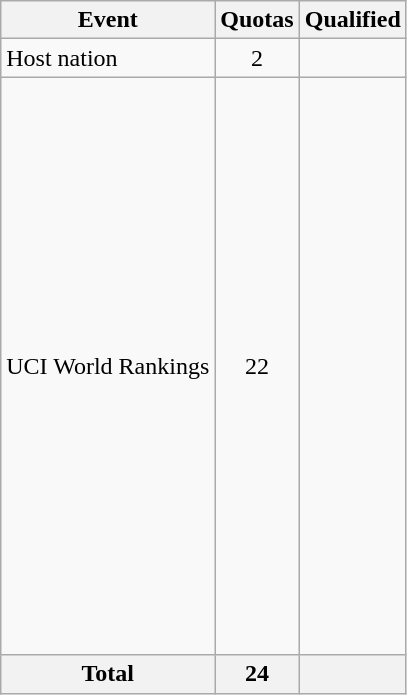<table class="wikitable">
<tr>
<th>Event</th>
<th>Quotas</th>
<th>Qualified</th>
</tr>
<tr>
<td>Host nation</td>
<td style="text-align:center;">2</td>
<td><br></td>
</tr>
<tr>
<td>UCI World Rankings</td>
<td style="text-align:center;">22</td>
<td><br><br><br><br><br><br><br><br><br><br><br><br><br><br><br><br><br><br><br><br><br></td>
</tr>
<tr>
<th>Total</th>
<th>24</th>
<th></th>
</tr>
</table>
